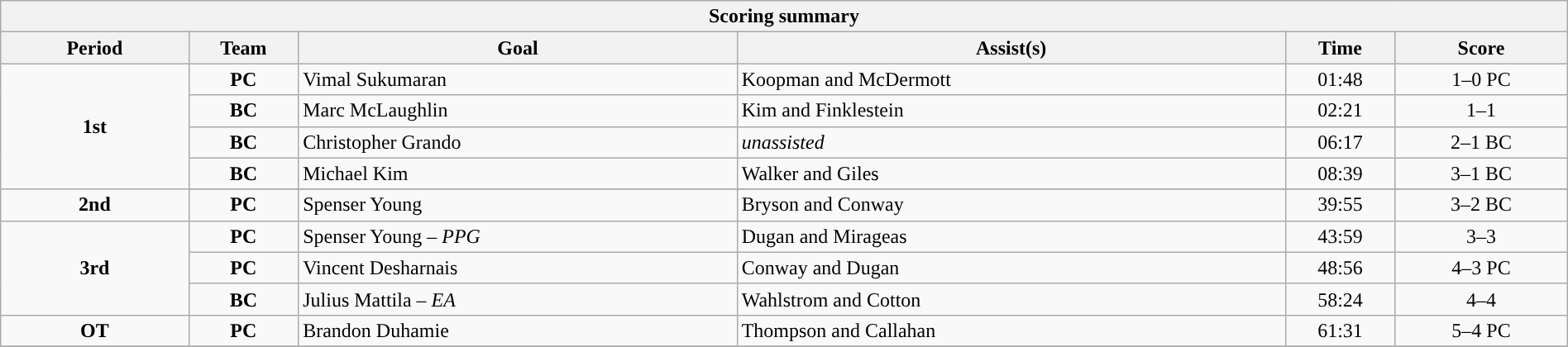<table style="width:100%;" class="wikitable">
<tr>
<th colspan=6>Scoring summary</th>
</tr>
<tr>
<th style="width:12%;">Period</th>
<th style="width:7%;">Team</th>
<th style="width:28%;">Goal</th>
<th style="width:35%;">Assist(s)</th>
<th style="width:7%;">Time</th>
<th style="width:11%;">Score</th>
</tr>
<tr>
<td style="text-align:center;" rowspan="4"><strong>1st</strong></td>
<td align=center><strong>PC</strong></td>
<td>Vimal Sukumaran</td>
<td>Koopman and McDermott</td>
<td align=center>01:48</td>
<td align=center>1–0 PC</td>
</tr>
<tr>
<td align=center><strong>BC</strong></td>
<td>Marc McLaughlin</td>
<td>Kim and Finklestein</td>
<td align=center>02:21</td>
<td align=center>1–1</td>
</tr>
<tr>
<td align=center><strong>BC</strong></td>
<td>Christopher Grando</td>
<td><em>unassisted</em></td>
<td align=center>06:17</td>
<td align=center>2–1 BC</td>
</tr>
<tr>
<td align=center><strong>BC</strong></td>
<td>Michael Kim</td>
<td>Walker and Giles</td>
<td align=center>08:39</td>
<td align=center>3–1 BC</td>
</tr>
<tr>
<td style="text-align:center;" rowspan="2"><strong>2nd</strong></td>
</tr>
<tr>
<td align=center><strong>PC</strong></td>
<td>Spenser Young</td>
<td>Bryson and Conway</td>
<td align=center>39:55</td>
<td align=center>3–2 BC</td>
</tr>
<tr>
<td style="text-align:center;" rowspan="3"><strong>3rd</strong></td>
<td align=center><strong>PC</strong></td>
<td>Spenser Young – <em>PPG</em></td>
<td>Dugan and Mirageas</td>
<td align=center>43:59</td>
<td align=center>3–3</td>
</tr>
<tr>
<td align=center><strong>PC</strong></td>
<td>Vincent Desharnais</td>
<td>Conway and Dugan</td>
<td align=center>48:56</td>
<td align=center>4–3 PC</td>
</tr>
<tr>
<td align=center><strong>BC</strong></td>
<td>Julius Mattila – <em>EA</em></td>
<td>Wahlstrom and Cotton</td>
<td align=center>58:24</td>
<td align=center>4–4</td>
</tr>
<tr>
<td style="text-align:center;" rowspan="1"><strong>OT</strong></td>
<td align=center><strong>PC</strong></td>
<td>Brandon Duhamie</td>
<td>Thompson and Callahan</td>
<td align=center>61:31</td>
<td align=center>5–4 PC</td>
</tr>
<tr>
</tr>
</table>
